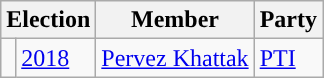<table class="wikitable">
<tr>
<th colspan="2">Election</th>
<th>Member</th>
<th>Party</th>
</tr>
<tr>
<td style="background-color: "></td>
<td><a href='#'>2018</a></td>
<td><a href='#'>Pervez Khattak</a></td>
<td><a href='#'>PTI</a></td>
</tr>
</table>
